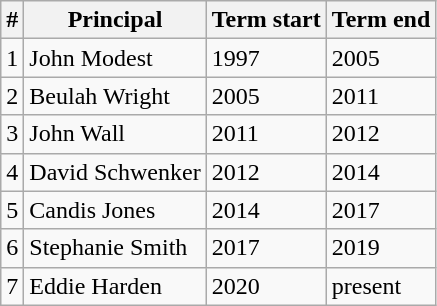<table class="wikitable sortable">
<tr>
<th align=center>#</th>
<th>Principal</th>
<th>Term start</th>
<th>Term end</th>
</tr>
<tr>
<td>1</td>
<td>John Modest</td>
<td>1997</td>
<td>2005</td>
</tr>
<tr>
<td>2</td>
<td>Beulah Wright</td>
<td>2005</td>
<td>2011</td>
</tr>
<tr>
<td>3</td>
<td>John Wall</td>
<td>2011</td>
<td>2012</td>
</tr>
<tr>
<td>4</td>
<td>David Schwenker</td>
<td>2012</td>
<td>2014</td>
</tr>
<tr>
<td>5</td>
<td>Candis Jones</td>
<td>2014</td>
<td>2017</td>
</tr>
<tr>
<td>6</td>
<td>Stephanie Smith</td>
<td>2017</td>
<td>2019</td>
</tr>
<tr>
<td>7</td>
<td>Eddie Harden</td>
<td>2020</td>
<td>present</td>
</tr>
</table>
